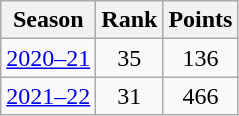<table class="wikitable sortable" style="text-align:center;">
<tr>
<th>Season</th>
<th>Rank</th>
<th>Points</th>
</tr>
<tr>
<td><a href='#'>2020–21</a></td>
<td>35</td>
<td>136</td>
</tr>
<tr>
<td><a href='#'>2021–22</a></td>
<td>31</td>
<td>466</td>
</tr>
</table>
